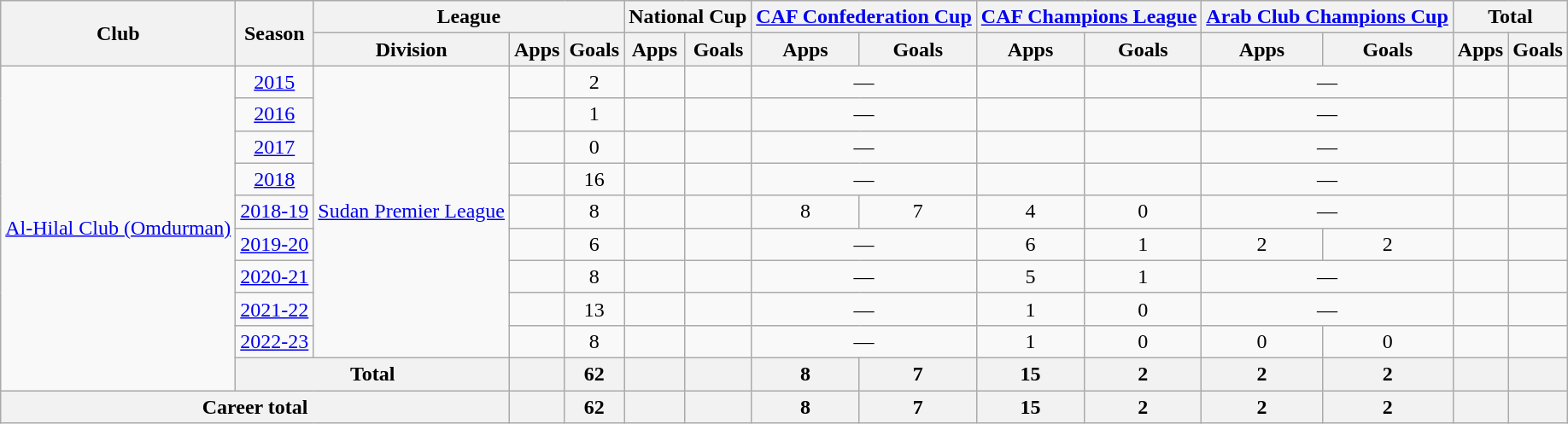<table class="wikitable" style="text-align: center">
<tr>
<th rowspan="2">Club</th>
<th rowspan="2">Season</th>
<th colspan="3">League</th>
<th colspan="2">National Cup</th>
<th colspan="2"><a href='#'>CAF Confederation Cup</a></th>
<th colspan="2"><a href='#'>CAF Champions League</a></th>
<th colspan="2"><a href='#'>Arab Club Champions Cup</a></th>
<th colspan="2">Total</th>
</tr>
<tr>
<th>Division</th>
<th>Apps</th>
<th>Goals</th>
<th>Apps</th>
<th>Goals</th>
<th>Apps</th>
<th>Goals</th>
<th>Apps</th>
<th>Goals</th>
<th>Apps</th>
<th>Goals</th>
<th>Apps</th>
<th>Goals</th>
</tr>
<tr>
<td rowspan="10"><a href='#'>Al-Hilal Club (Omdurman)</a></td>
<td><a href='#'>2015</a></td>
<td rowspan="9"><a href='#'>Sudan Premier League</a></td>
<td></td>
<td>2</td>
<td></td>
<td></td>
<td colspan="2">—</td>
<td></td>
<td></td>
<td colspan="2">—</td>
<td></td>
<td></td>
</tr>
<tr>
<td><a href='#'>2016</a></td>
<td></td>
<td>1</td>
<td></td>
<td></td>
<td colspan="2">—</td>
<td></td>
<td></td>
<td colspan="2">—</td>
<td></td>
<td></td>
</tr>
<tr>
<td><a href='#'>2017</a></td>
<td></td>
<td>0</td>
<td></td>
<td></td>
<td colspan="2">—</td>
<td></td>
<td></td>
<td colspan="2">—</td>
<td></td>
<td></td>
</tr>
<tr>
<td><a href='#'>2018</a></td>
<td></td>
<td>16</td>
<td></td>
<td></td>
<td colspan="2">—</td>
<td></td>
<td></td>
<td colspan="2">—</td>
<td></td>
<td></td>
</tr>
<tr>
<td><a href='#'>2018-19</a></td>
<td></td>
<td>8</td>
<td></td>
<td></td>
<td>8</td>
<td>7</td>
<td>4</td>
<td>0</td>
<td colspan="2">—</td>
<td></td>
<td></td>
</tr>
<tr>
<td><a href='#'>2019-20</a></td>
<td></td>
<td>6</td>
<td></td>
<td></td>
<td colspan="2">—</td>
<td>6</td>
<td>1</td>
<td>2</td>
<td>2</td>
<td></td>
<td></td>
</tr>
<tr>
<td><a href='#'>2020-21</a></td>
<td></td>
<td>8</td>
<td></td>
<td></td>
<td colspan="2">—</td>
<td>5</td>
<td>1</td>
<td colspan="2">—</td>
<td></td>
<td></td>
</tr>
<tr>
<td><a href='#'>2021-22</a></td>
<td></td>
<td>13</td>
<td></td>
<td></td>
<td colspan="2">—</td>
<td>1</td>
<td>0</td>
<td colspan="2">—</td>
<td></td>
<td></td>
</tr>
<tr>
<td><a href='#'>2022-23</a></td>
<td></td>
<td>8</td>
<td></td>
<td></td>
<td colspan="2">—</td>
<td>1</td>
<td>0</td>
<td>0</td>
<td>0</td>
<td></td>
<td></td>
</tr>
<tr>
<th colspan="2">Total</th>
<th></th>
<th>62</th>
<th></th>
<th></th>
<th>8</th>
<th>7</th>
<th>15</th>
<th>2</th>
<th>2</th>
<th>2</th>
<th></th>
<th></th>
</tr>
<tr>
<th colspan="3">Career total</th>
<th></th>
<th>62</th>
<th></th>
<th></th>
<th>8</th>
<th>7</th>
<th>15</th>
<th>2</th>
<th>2</th>
<th>2</th>
<th></th>
<th></th>
</tr>
</table>
